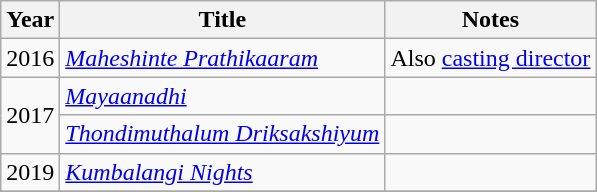<table class="wikitable sortable">
<tr>
<th>Year</th>
<th>Title</th>
<th class="unsortable">Notes</th>
</tr>
<tr>
<td>2016</td>
<td><em><a href='#'>Maheshinte Prathikaaram</a></em></td>
<td>Also <a href='#'>casting director</a></td>
</tr>
<tr>
<td rowspan=2>2017</td>
<td><em><a href='#'>Mayaanadhi</a></em></td>
<td></td>
</tr>
<tr>
<td><em><a href='#'>Thondimuthalum Driksakshiyum</a></em></td>
<td></td>
</tr>
<tr>
<td>2019</td>
<td><em><a href='#'>Kumbalangi Nights</a></em></td>
<td></td>
</tr>
<tr>
</tr>
</table>
